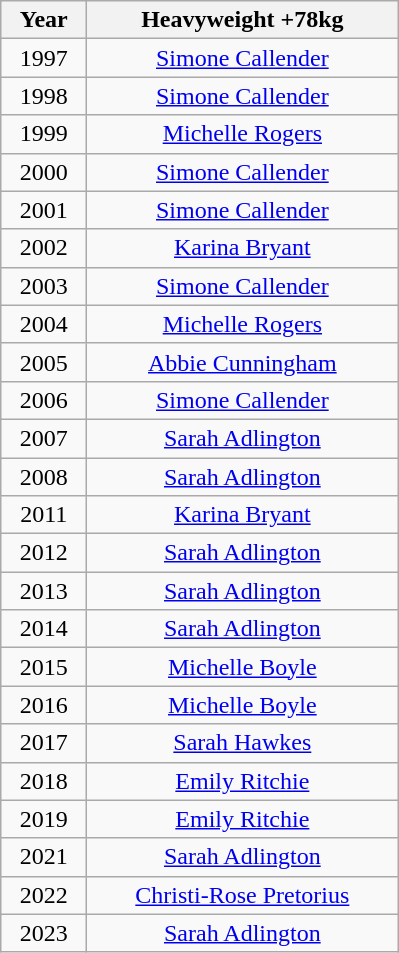<table class="wikitable" style="text-align:center">
<tr>
<th width=50>Year</th>
<th width=200>Heavyweight +78kg</th>
</tr>
<tr>
<td>1997</td>
<td><a href='#'>Simone Callender</a></td>
</tr>
<tr>
<td>1998</td>
<td><a href='#'>Simone Callender</a></td>
</tr>
<tr>
<td>1999</td>
<td><a href='#'>Michelle Rogers</a></td>
</tr>
<tr>
<td>2000</td>
<td><a href='#'>Simone Callender</a></td>
</tr>
<tr>
<td>2001</td>
<td><a href='#'>Simone Callender</a></td>
</tr>
<tr>
<td>2002</td>
<td><a href='#'>Karina Bryant</a></td>
</tr>
<tr>
<td>2003</td>
<td><a href='#'>Simone Callender</a></td>
</tr>
<tr>
<td>2004</td>
<td><a href='#'>Michelle Rogers</a></td>
</tr>
<tr>
<td>2005</td>
<td><a href='#'>Abbie Cunningham</a></td>
</tr>
<tr>
<td>2006</td>
<td><a href='#'>Simone Callender</a></td>
</tr>
<tr>
<td>2007</td>
<td><a href='#'>Sarah Adlington</a></td>
</tr>
<tr>
<td>2008</td>
<td><a href='#'>Sarah Adlington</a></td>
</tr>
<tr>
<td>2011</td>
<td><a href='#'>Karina Bryant</a></td>
</tr>
<tr>
<td>2012</td>
<td><a href='#'>Sarah Adlington</a></td>
</tr>
<tr>
<td>2013</td>
<td><a href='#'>Sarah Adlington</a></td>
</tr>
<tr>
<td>2014</td>
<td><a href='#'>Sarah Adlington</a></td>
</tr>
<tr>
<td>2015</td>
<td><a href='#'>Michelle Boyle</a></td>
</tr>
<tr>
<td>2016</td>
<td><a href='#'>Michelle Boyle</a></td>
</tr>
<tr>
<td>2017</td>
<td><a href='#'>Sarah Hawkes</a></td>
</tr>
<tr>
<td>2018</td>
<td><a href='#'>Emily Ritchie</a></td>
</tr>
<tr>
<td>2019</td>
<td><a href='#'>Emily Ritchie</a></td>
</tr>
<tr>
<td>2021</td>
<td><a href='#'>Sarah Adlington</a></td>
</tr>
<tr>
<td>2022</td>
<td><a href='#'>Christi-Rose Pretorius</a></td>
</tr>
<tr>
<td>2023</td>
<td><a href='#'>Sarah Adlington</a></td>
</tr>
</table>
